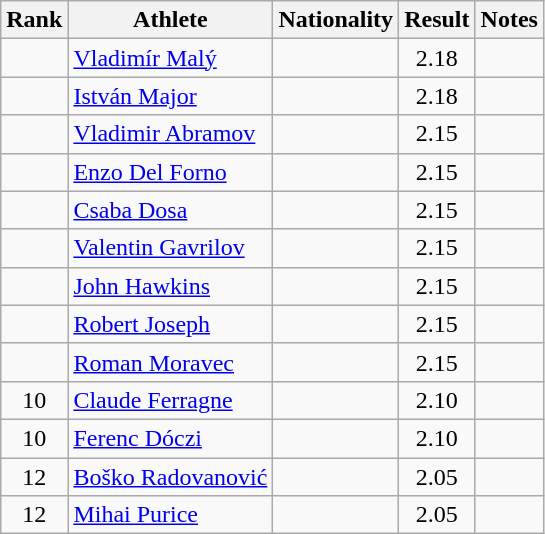<table class="wikitable sortable" style="text-align:center">
<tr>
<th>Rank</th>
<th>Athlete</th>
<th>Nationality</th>
<th>Result</th>
<th>Notes</th>
</tr>
<tr>
<td></td>
<td align=left><a href='#'>Vladimír Malý</a></td>
<td align=left></td>
<td>2.18</td>
<td></td>
</tr>
<tr>
<td></td>
<td align=left><a href='#'>István Major</a></td>
<td align=left></td>
<td>2.18</td>
<td></td>
</tr>
<tr>
<td></td>
<td align=left><a href='#'>Vladimir Abramov</a></td>
<td align=left></td>
<td>2.15</td>
<td></td>
</tr>
<tr>
<td></td>
<td align=left><a href='#'>Enzo Del Forno</a></td>
<td align=left></td>
<td>2.15</td>
<td></td>
</tr>
<tr>
<td></td>
<td align=left><a href='#'>Csaba Dosa</a></td>
<td align=left></td>
<td>2.15</td>
<td></td>
</tr>
<tr>
<td></td>
<td align=left><a href='#'>Valentin Gavrilov</a></td>
<td align=left></td>
<td>2.15</td>
<td></td>
</tr>
<tr>
<td></td>
<td align=left><a href='#'>John Hawkins</a></td>
<td align=left></td>
<td>2.15</td>
<td></td>
</tr>
<tr>
<td></td>
<td align=left><a href='#'>Robert Joseph</a></td>
<td align=left></td>
<td>2.15</td>
<td></td>
</tr>
<tr>
<td></td>
<td align=left><a href='#'>Roman Moravec</a></td>
<td align=left></td>
<td>2.15</td>
<td></td>
</tr>
<tr>
<td>10</td>
<td align=left><a href='#'>Claude Ferragne</a></td>
<td align=left></td>
<td>2.10</td>
<td></td>
</tr>
<tr>
<td>10</td>
<td align=left><a href='#'>Ferenc Dóczi</a></td>
<td align=left></td>
<td>2.10</td>
<td></td>
</tr>
<tr>
<td>12</td>
<td align=left><a href='#'>Boško Radovanović</a></td>
<td align=left></td>
<td>2.05</td>
<td></td>
</tr>
<tr>
<td>12</td>
<td align=left><a href='#'>Mihai Purice</a></td>
<td align=left></td>
<td>2.05</td>
<td></td>
</tr>
</table>
